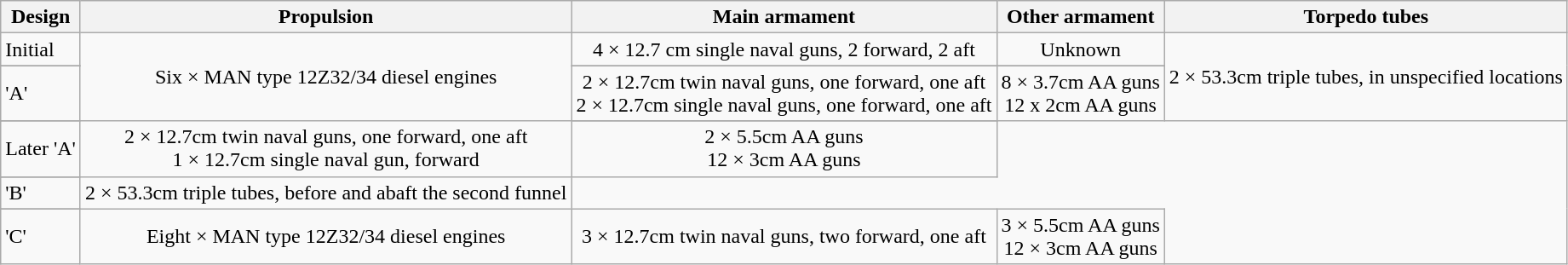<table class=wikitable>
<tr valign=top>
<th>Design</th>
<th>Propulsion</th>
<th>Main armament</th>
<th>Other armament</th>
<th>Torpedo tubes</th>
</tr>
<tr valign=middle>
<td>Initial</td>
<td align=center rowspan="4">Six × MAN type 12Z32/34 diesel engines</td>
<td align=center>4 × 12.7 cm single naval guns, 2 forward, 2 aft</td>
<td align=center>Unknown</td>
<td align=center rowspan="3">2 × 53.3cm triple tubes, in unspecified locations</td>
</tr>
<tr valign=middle>
</tr>
<tr valign=middle>
<td>'A'</td>
<td align=center>2 × 12.7cm twin naval guns, one forward, one aft<br>2 × 12.7cm single naval guns, one forward, one aft</td>
<td align=center>8 × 3.7cm AA guns<br>12 x 2cm AA guns</td>
</tr>
<tr valign=middle>
</tr>
<tr valign=middle>
<td>Later 'A'</td>
<td align=center rowspan="2">2 × 12.7cm twin naval guns, one forward, one aft<br>1 × 12.7cm single naval gun, forward</td>
<td align=center rowspan="2">2 × 5.5cm AA guns<br>12 × 3cm AA guns</td>
</tr>
<tr valign=middle>
</tr>
<tr valign=middle>
<td>'B'</td>
<td align=center rowspan="2">2 × 53.3cm triple tubes, before and abaft the second funnel</td>
</tr>
<tr valign=middle>
</tr>
<tr valign=middle>
<td>'C'</td>
<td align=center>Eight × MAN type 12Z32/34 diesel engines</td>
<td align=center>3 × 12.7cm twin naval guns, two forward, one aft</td>
<td align=center>3 × 5.5cm AA guns<br>12 × 3cm AA guns</td>
</tr>
</table>
